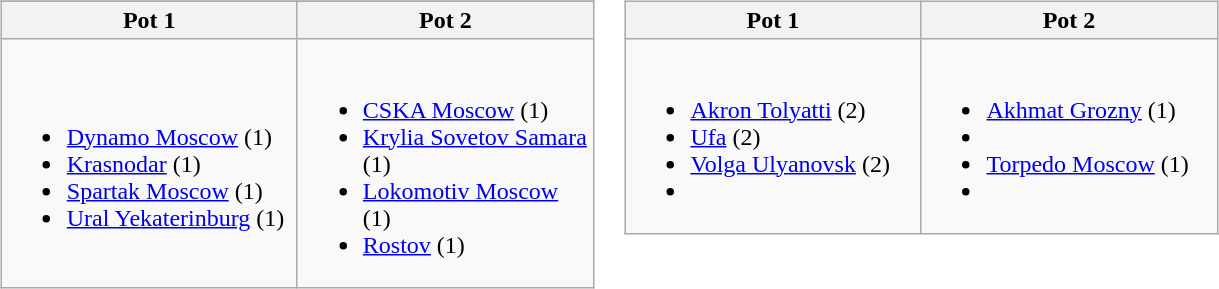<table>
<tr style="vertical-align:top">
<td><br><table class="wikitable">
<tr>
</tr>
<tr>
<th width="190">Pot 1</th>
<th width="190">Pot 2</th>
</tr>
<tr>
<td><br><ul><li><a href='#'>Dynamo Moscow</a> (1)</li><li><a href='#'>Krasnodar</a> (1)</li><li><a href='#'>Spartak Moscow</a> (1)</li><li><a href='#'>Ural Yekaterinburg</a> (1)</li></ul></td>
<td><br><ul><li><a href='#'>CSKA Moscow</a> (1)</li><li><a href='#'>Krylia Sovetov Samara</a> (1)</li><li><a href='#'>Lokomotiv Moscow</a> (1)</li><li><a href='#'>Rostov</a> (1)</li></ul></td>
</tr>
</table>
</td>
<td><br><table class="wikitable">
<tr>
<th width="190">Pot 1</th>
<th width="190">Pot 2</th>
</tr>
<tr>
<td><br><ul><li><a href='#'>Akron Tolyatti</a> (2)</li><li><a href='#'>Ufa</a> (2)</li><li><a href='#'>Volga Ulyanovsk</a> (2)</li><li></li></ul></td>
<td><br><ul><li><a href='#'>Akhmat Grozny</a> (1)</li><li></li><li><a href='#'>Torpedo Moscow</a> (1)</li><li></li></ul></td>
</tr>
</table>
</td>
</tr>
</table>
